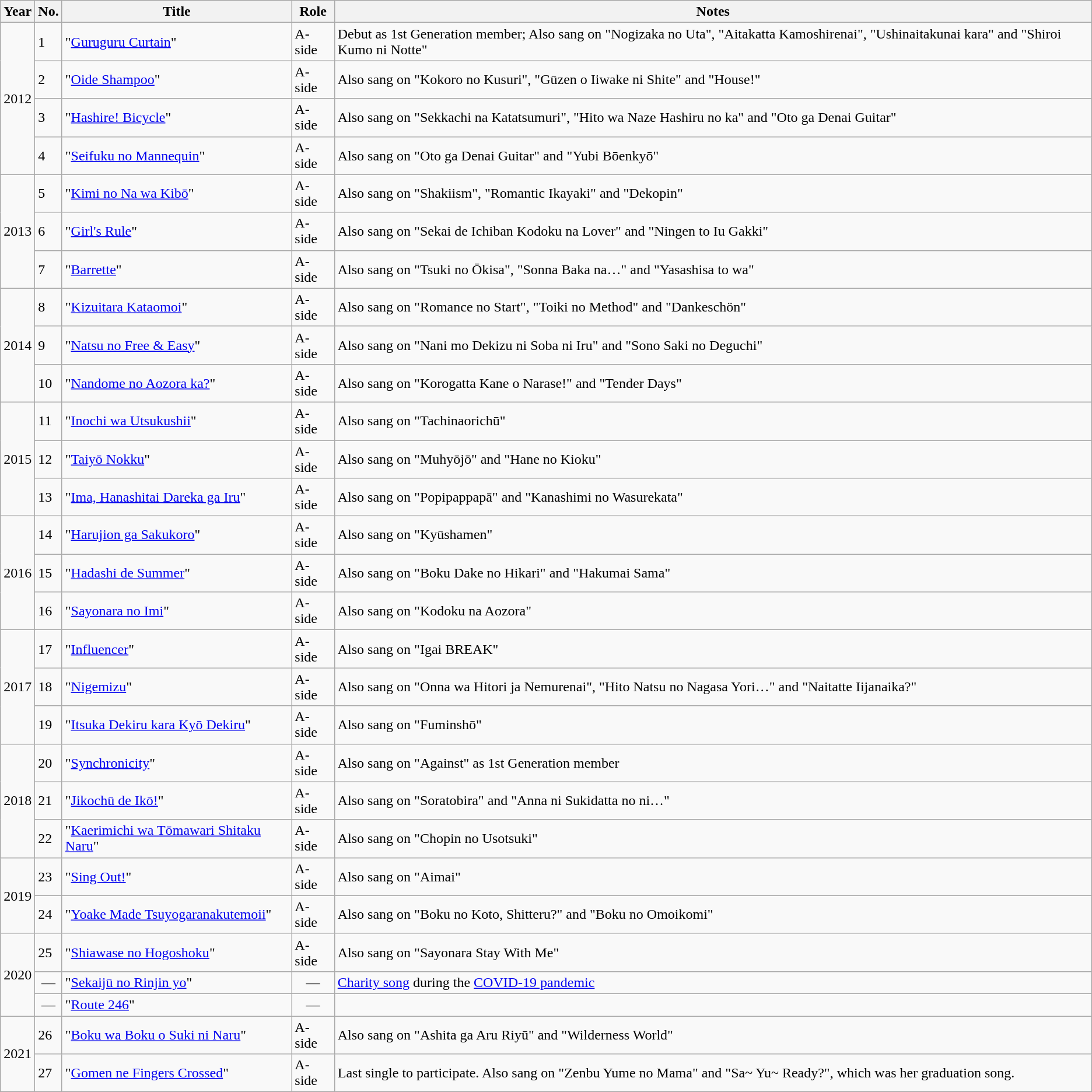<table class="wikitable sortable">
<tr>
<th>Year</th>
<th data-sort-type="number">No.</th>
<th>Title</th>
<th class="unsortable">Role</th>
<th class="unsortable">Notes</th>
</tr>
<tr>
<td rowspan="4">2012</td>
<td>1</td>
<td>"<a href='#'>Guruguru Curtain</a>"</td>
<td>A-side</td>
<td>Debut as 1st Generation member; Also sang on "Nogizaka no Uta", "Aitakatta Kamoshirenai", "Ushinaitakunai kara" and "Shiroi Kumo ni Notte"</td>
</tr>
<tr>
<td>2</td>
<td>"<a href='#'>Oide Shampoo</a>"</td>
<td>A-side</td>
<td>Also sang on "Kokoro no Kusuri", "Gūzen o Iiwake ni Shite" and "House!"</td>
</tr>
<tr>
<td>3</td>
<td>"<a href='#'>Hashire! Bicycle</a>"</td>
<td>A-side</td>
<td>Also sang on "Sekkachi na Katatsumuri", "Hito wa Naze Hashiru no ka" and "Oto ga Denai Guitar"</td>
</tr>
<tr>
<td>4</td>
<td>"<a href='#'>Seifuku no Mannequin</a>"</td>
<td>A-side</td>
<td>Also sang on "Oto ga Denai Guitar" and "Yubi Bōenkyō"</td>
</tr>
<tr>
<td rowspan="3">2013</td>
<td>5</td>
<td>"<a href='#'>Kimi no Na wa Kibō</a>"</td>
<td>A-side</td>
<td>Also sang on "Shakiism", "Romantic Ikayaki" and "Dekopin"</td>
</tr>
<tr>
<td>6</td>
<td>"<a href='#'>Girl's Rule</a>"</td>
<td>A-side</td>
<td>Also sang on "Sekai de Ichiban Kodoku na Lover" and "Ningen to Iu Gakki"</td>
</tr>
<tr>
<td>7</td>
<td>"<a href='#'>Barrette</a>"</td>
<td>A-side</td>
<td>Also sang on "Tsuki no Ōkisa", "Sonna Baka na…" and "Yasashisa to wa"</td>
</tr>
<tr>
<td rowspan="3">2014</td>
<td>8</td>
<td>"<a href='#'>Kizuitara Kataomoi</a>"</td>
<td>A-side</td>
<td>Also sang on "Romance no Start", "Toiki no Method" and "Dankeschön"</td>
</tr>
<tr>
<td>9</td>
<td>"<a href='#'>Natsu no Free & Easy</a>"</td>
<td>A-side</td>
<td>Also sang on "Nani mo Dekizu ni Soba ni Iru" and "Sono Saki no Deguchi"</td>
</tr>
<tr>
<td>10</td>
<td>"<a href='#'>Nandome no Aozora ka?</a>"</td>
<td>A-side</td>
<td>Also sang on "Korogatta Kane o Narase!" and "Tender Days"</td>
</tr>
<tr>
<td rowspan="3">2015</td>
<td>11</td>
<td>"<a href='#'>Inochi wa Utsukushii</a>"</td>
<td>A-side</td>
<td>Also sang on "Tachinaorichū"</td>
</tr>
<tr>
<td>12</td>
<td>"<a href='#'>Taiyō Nokku</a>"</td>
<td>A-side</td>
<td>Also sang on "Muhyōjō" and "Hane no Kioku"</td>
</tr>
<tr>
<td>13</td>
<td>"<a href='#'>Ima, Hanashitai Dareka ga Iru</a>"</td>
<td>A-side</td>
<td>Also sang on "Popipappapā" and "Kanashimi no Wasurekata"</td>
</tr>
<tr>
<td rowspan="3">2016</td>
<td>14</td>
<td>"<a href='#'>Harujion ga Sakukoro</a>"</td>
<td>A-side</td>
<td>Also sang on "Kyūshamen"</td>
</tr>
<tr>
<td>15</td>
<td>"<a href='#'>Hadashi de Summer</a>"</td>
<td>A-side</td>
<td>Also sang on "Boku Dake no Hikari" and "Hakumai Sama"</td>
</tr>
<tr>
<td>16</td>
<td>"<a href='#'>Sayonara no Imi</a>"</td>
<td>A-side</td>
<td>Also sang on "Kodoku na Aozora"</td>
</tr>
<tr>
<td rowspan="3">2017</td>
<td>17</td>
<td>"<a href='#'>Influencer</a>"</td>
<td>A-side</td>
<td>Also sang on "Igai BREAK"</td>
</tr>
<tr>
<td>18</td>
<td>"<a href='#'>Nigemizu</a>"</td>
<td>A-side</td>
<td>Also sang on "Onna wa Hitori ja Nemurenai", "Hito Natsu no Nagasa Yori…" and "Naitatte Iijanaika?"</td>
</tr>
<tr>
<td>19</td>
<td>"<a href='#'>Itsuka Dekiru kara Kyō Dekiru</a>"</td>
<td>A-side</td>
<td>Also sang on "Fuminshō"</td>
</tr>
<tr>
<td rowspan="3">2018</td>
<td>20</td>
<td>"<a href='#'>Synchronicity</a>"</td>
<td>A-side</td>
<td>Also sang on "Against" as 1st Generation member</td>
</tr>
<tr>
<td>21</td>
<td>"<a href='#'>Jikochū de Ikō!</a>"</td>
<td>A-side</td>
<td>Also sang on "Soratobira" and "Anna ni Sukidatta no ni…"</td>
</tr>
<tr>
<td>22</td>
<td>"<a href='#'>Kaerimichi wa Tōmawari Shitaku Naru</a>"</td>
<td>A-side</td>
<td>Also sang on "Chopin no Usotsuki"</td>
</tr>
<tr>
<td rowspan="2">2019</td>
<td>23</td>
<td>"<a href='#'>Sing Out!</a>"</td>
<td>A-side</td>
<td>Also sang on "Aimai"</td>
</tr>
<tr>
<td>24</td>
<td>"<a href='#'>Yoake Made Tsuyogaranakutemoii</a>"</td>
<td>A-side</td>
<td>Also sang on "Boku no Koto, Shitteru?" and "Boku no Omoikomi"</td>
</tr>
<tr>
<td rowspan="3">2020</td>
<td>25</td>
<td>"<a href='#'>Shiawase no Hogoshoku</a>"</td>
<td>A-side</td>
<td>Also sang on "Sayonara Stay With Me"</td>
</tr>
<tr>
<td align="center">—</td>
<td>"<a href='#'>Sekaijū no Rinjin yo</a>"</td>
<td align="center">—</td>
<td><a href='#'>Charity song</a> during the <a href='#'>COVID-19 pandemic</a></td>
</tr>
<tr>
<td align="center">—</td>
<td>"<a href='#'>Route 246</a>"</td>
<td align="center">—</td>
<td></td>
</tr>
<tr>
<td rowspan="2">2021</td>
<td>26</td>
<td>"<a href='#'>Boku wa Boku o Suki ni Naru</a>"</td>
<td>A-side</td>
<td>Also sang on "Ashita ga Aru Riyū" and "Wilderness World"</td>
</tr>
<tr>
<td>27</td>
<td>"<a href='#'>Gomen ne Fingers Crossed</a>"</td>
<td>A-side</td>
<td>Last single to participate. Also sang on "Zenbu Yume no Mama" and "Sa~ Yu~ Ready?", which was her graduation song.</td>
</tr>
</table>
